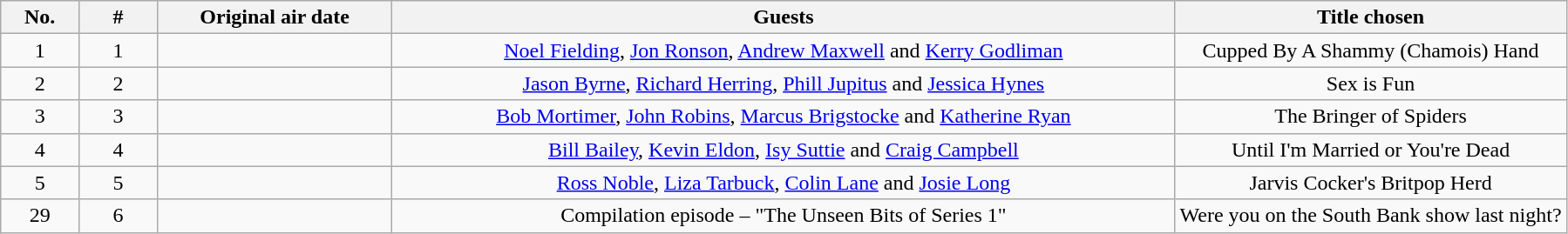<table class="wikitable" style="text-align:center;">
<tr>
<th style="width:5%;">No.</th>
<th style="width:5%;">#</th>
<th style="width:15%;">Original air date</th>
<th style="width:50%;">Guests</th>
<th style="width:25%;">Title chosen</th>
</tr>
<tr>
<td>1</td>
<td>1</td>
<td></td>
<td><a href='#'>Noel Fielding</a>, <a href='#'>Jon Ronson</a>, <a href='#'>Andrew Maxwell</a> and <a href='#'>Kerry Godliman</a></td>
<td>Cupped By A Shammy (Chamois) Hand</td>
</tr>
<tr>
<td>2</td>
<td>2</td>
<td></td>
<td><a href='#'>Jason Byrne</a>, <a href='#'>Richard Herring</a>, <a href='#'>Phill Jupitus</a> and <a href='#'>Jessica Hynes</a></td>
<td>Sex is Fun</td>
</tr>
<tr>
<td>3</td>
<td>3</td>
<td></td>
<td><a href='#'>Bob Mortimer</a>, <a href='#'>John Robins</a>, <a href='#'>Marcus Brigstocke</a> and <a href='#'>Katherine Ryan</a></td>
<td>The Bringer of Spiders</td>
</tr>
<tr>
<td>4</td>
<td>4</td>
<td></td>
<td><a href='#'>Bill Bailey</a>, <a href='#'>Kevin Eldon</a>, <a href='#'>Isy Suttie</a> and <a href='#'>Craig Campbell</a></td>
<td>Until I'm Married or You're Dead</td>
</tr>
<tr>
<td>5</td>
<td>5</td>
<td></td>
<td><a href='#'>Ross Noble</a>, <a href='#'>Liza Tarbuck</a>, <a href='#'>Colin Lane</a> and <a href='#'>Josie Long</a></td>
<td>Jarvis Cocker's Britpop Herd</td>
</tr>
<tr>
<td>29</td>
<td>6</td>
<td></td>
<td>Compilation episode – "The Unseen Bits of Series 1"</td>
<td>Were you on the South Bank show last night?</td>
</tr>
</table>
